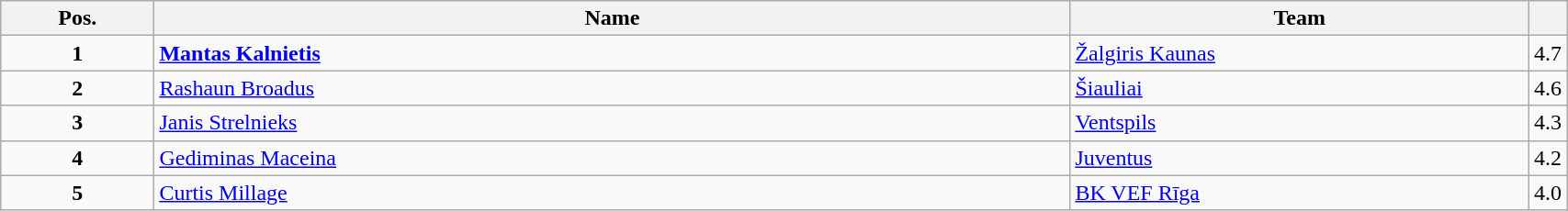<table class="wikitable" style="width:90%;">
<tr>
<th style="width:10%;">Pos.</th>
<th style="width:60%;">Name</th>
<th style="width:40%;">Team</th>
<th style="width:10%;"></th>
</tr>
<tr align=center>
<td><strong>1</strong></td>
<td align=left> <strong><a href='#'>Mantas Kalnietis</a></strong></td>
<td align=left> <a href='#'>Žalgiris Kaunas</a></td>
<td>4.7</td>
</tr>
<tr align=center>
<td><strong>2</strong></td>
<td align=left> <a href='#'>Rashaun Broadus</a></td>
<td align=left> <a href='#'>Šiauliai</a></td>
<td>4.6</td>
</tr>
<tr align=center>
<td><strong>3</strong></td>
<td align=left> <a href='#'>Janis Strelnieks</a></td>
<td align=left> <a href='#'>Ventspils</a></td>
<td>4.3</td>
</tr>
<tr align=center>
<td><strong>4</strong></td>
<td align=left> <a href='#'>Gediminas Maceina</a></td>
<td align=left> <a href='#'>Juventus</a></td>
<td>4.2</td>
</tr>
<tr align=center>
<td><strong>5</strong></td>
<td align=left> <a href='#'>Curtis Millage</a></td>
<td align=left> <a href='#'>BK VEF Rīga</a></td>
<td>4.0</td>
</tr>
</table>
